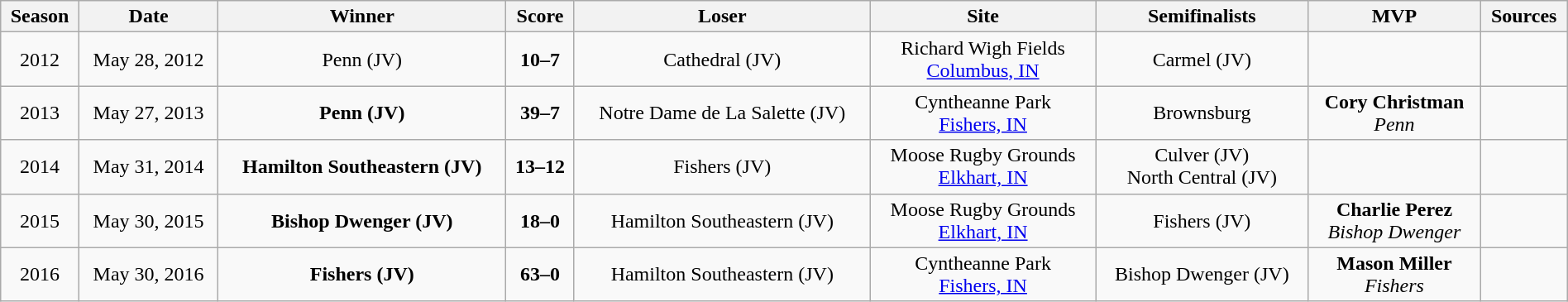<table class="wikitable" style="width:100%;">
<tr>
<th>Season</th>
<th>Date</th>
<th>Winner</th>
<th>Score</th>
<th>Loser</th>
<th>Site</th>
<th>Semifinalists</th>
<th>MVP</th>
<th>Sources</th>
</tr>
<tr>
<td align=center>2012</td>
<td align=center>May 28, 2012</td>
<td align=center>Penn (JV)</td>
<td align=center><strong>10–7</strong></td>
<td align=center>Cathedral (JV)</td>
<td align=center>Richard Wigh Fields<br><a href='#'>Columbus, IN</a></td>
<td align=center>Carmel (JV)<br></td>
<td align=center><br></td>
<td align=center></td>
</tr>
<tr>
<td align=center>2013</td>
<td align=center>May 27, 2013</td>
<td align=center><strong>Penn (JV)</strong></td>
<td align=center><strong>39–7</strong></td>
<td align=center>Notre Dame de La Salette (JV)</td>
<td align=center>Cyntheanne Park<br><a href='#'>Fishers, IN</a></td>
<td align=center>Brownsburg<br></td>
<td align=center><strong>Cory Christman</strong><br><em>Penn</em></td>
<td align=center></td>
</tr>
<tr>
<td align=center>2014</td>
<td align=center>May 31, 2014</td>
<td align=center><strong>Hamilton Southeastern (JV)</strong></td>
<td align=center><strong>13–12</strong></td>
<td align=center>Fishers (JV)</td>
<td align=center>Moose Rugby Grounds<br><a href='#'>Elkhart, IN</a></td>
<td align=center>Culver (JV)<br>North Central (JV)</td>
<td align=center><br></td>
<td align=center></td>
</tr>
<tr>
<td align=center>2015</td>
<td align=center>May 30, 2015</td>
<td align=center><strong>Bishop Dwenger (JV)</strong></td>
<td align=center><strong>18–0</strong></td>
<td align=center>Hamilton Southeastern (JV)</td>
<td align=center>Moose Rugby Grounds<br><a href='#'>Elkhart, IN</a></td>
<td align=center>Fishers (JV)<br></td>
<td align=center><strong>Charlie Perez</strong><br><em>Bishop Dwenger</em></td>
<td align=center></td>
</tr>
<tr>
<td align=center>2016</td>
<td align=center>May 30, 2016</td>
<td align=center><strong>Fishers (JV)</strong></td>
<td align=center><strong>63–0</strong></td>
<td align=center>Hamilton Southeastern (JV)</td>
<td align=center>Cyntheanne Park<br><a href='#'>Fishers, IN</a></td>
<td align=center>Bishop Dwenger (JV)<br></td>
<td align=center><strong>Mason Miller</strong><br><em>Fishers</em></td>
<td align=center></td>
</tr>
</table>
